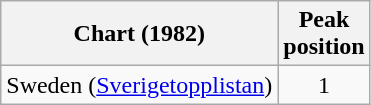<table class="wikitable plainrowheaders">
<tr>
<th>Chart (1982)</th>
<th>Peak<br>position</th>
</tr>
<tr>
<td>Sweden (<a href='#'>Sverigetopplistan</a>)</td>
<td align="center">1</td>
</tr>
</table>
